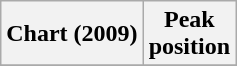<table class="wikitable plainrowheaders">
<tr>
<th>Chart (2009)</th>
<th>Peak<br>position</th>
</tr>
<tr>
</tr>
</table>
